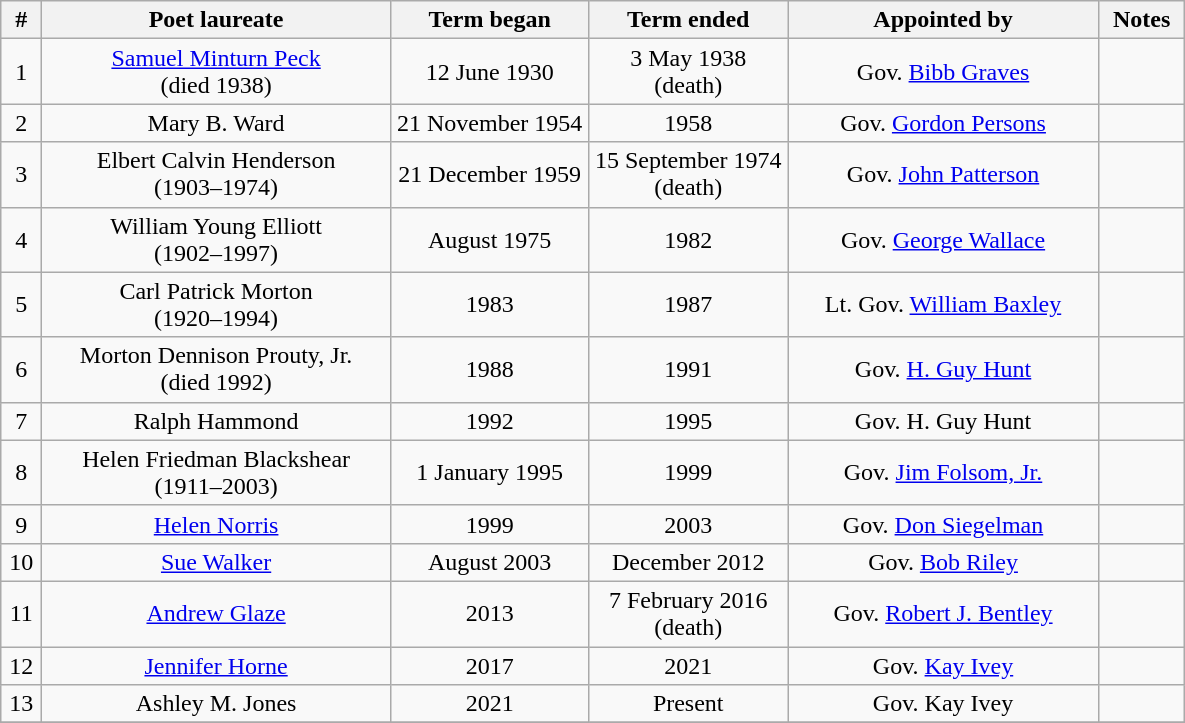<table class="wikitable" style="text-align:center">
<tr>
<th scope="col" style="width:20px;">#</th>
<th scope="col" style="width:225px;">Poet laureate</th>
<th scope="col" style="width:125px;">Term began</th>
<th scope="col" style="width:125px;">Term ended</th>
<th scope="col" style="width:200px;">Appointed by</th>
<th scope="col" style="width:50px;">Notes</th>
</tr>
<tr>
<td>1</td>
<td><a href='#'>Samuel Minturn Peck</a><br>(died 1938)</td>
<td>12 June 1930</td>
<td>3 May 1938 (death)</td>
<td>Gov. <a href='#'>Bibb Graves</a></td>
<td></td>
</tr>
<tr>
<td>2</td>
<td>Mary B. Ward</td>
<td>21 November 1954</td>
<td>1958</td>
<td>Gov. <a href='#'>Gordon Persons</a></td>
<td></td>
</tr>
<tr>
<td>3</td>
<td>Elbert Calvin Henderson<br>(1903–1974)</td>
<td>21 December 1959</td>
<td>15 September 1974 (death)</td>
<td>Gov. <a href='#'>John Patterson</a></td>
<td></td>
</tr>
<tr>
<td>4</td>
<td>William Young Elliott<br>(1902–1997)</td>
<td>August 1975</td>
<td>1982</td>
<td>Gov. <a href='#'>George Wallace</a></td>
<td></td>
</tr>
<tr>
<td>5</td>
<td>Carl Patrick Morton<br>(1920–1994)</td>
<td>1983</td>
<td>1987</td>
<td>Lt. Gov. <a href='#'>William Baxley</a></td>
<td></td>
</tr>
<tr>
<td>6</td>
<td>Morton Dennison Prouty, Jr.<br>(died 1992)</td>
<td>1988</td>
<td>1991</td>
<td>Gov. <a href='#'>H. Guy Hunt</a></td>
<td></td>
</tr>
<tr>
<td>7</td>
<td>Ralph Hammond</td>
<td>1992</td>
<td>1995</td>
<td>Gov. H. Guy Hunt</td>
<td></td>
</tr>
<tr>
<td>8</td>
<td>Helen Friedman Blackshear<br>(1911–2003)</td>
<td>1 January 1995</td>
<td>1999</td>
<td>Gov. <a href='#'>Jim Folsom, Jr.</a></td>
<td></td>
</tr>
<tr>
<td>9</td>
<td><a href='#'>Helen Norris</a></td>
<td>1999</td>
<td>2003</td>
<td>Gov. <a href='#'>Don Siegelman</a></td>
<td></td>
</tr>
<tr>
<td>10</td>
<td><a href='#'>Sue Walker</a></td>
<td>August 2003</td>
<td>December 2012</td>
<td>Gov. <a href='#'>Bob Riley</a></td>
<td></td>
</tr>
<tr>
<td>11</td>
<td><a href='#'>Andrew Glaze</a></td>
<td>2013</td>
<td>7 February 2016 (death)</td>
<td>Gov. <a href='#'>Robert J. Bentley</a></td>
<td></td>
</tr>
<tr>
<td>12</td>
<td><a href='#'>Jennifer Horne</a></td>
<td>2017</td>
<td>2021</td>
<td>Gov. <a href='#'>Kay Ivey</a></td>
<td></td>
</tr>
<tr>
<td>13</td>
<td>Ashley M. Jones</td>
<td>2021</td>
<td>Present</td>
<td>Gov. Kay Ivey</td>
<td></td>
</tr>
<tr>
</tr>
</table>
